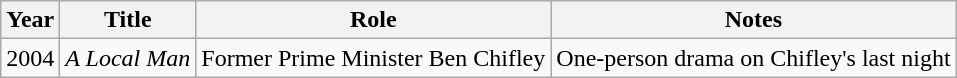<table class="wikitable">
<tr>
<th>Year</th>
<th>Title</th>
<th>Role</th>
<th>Notes</th>
</tr>
<tr>
<td>2004</td>
<td><em>A Local Man</em></td>
<td>Former Prime Minister Ben Chifley</td>
<td>One-person drama on Chifley's last night</td>
</tr>
</table>
